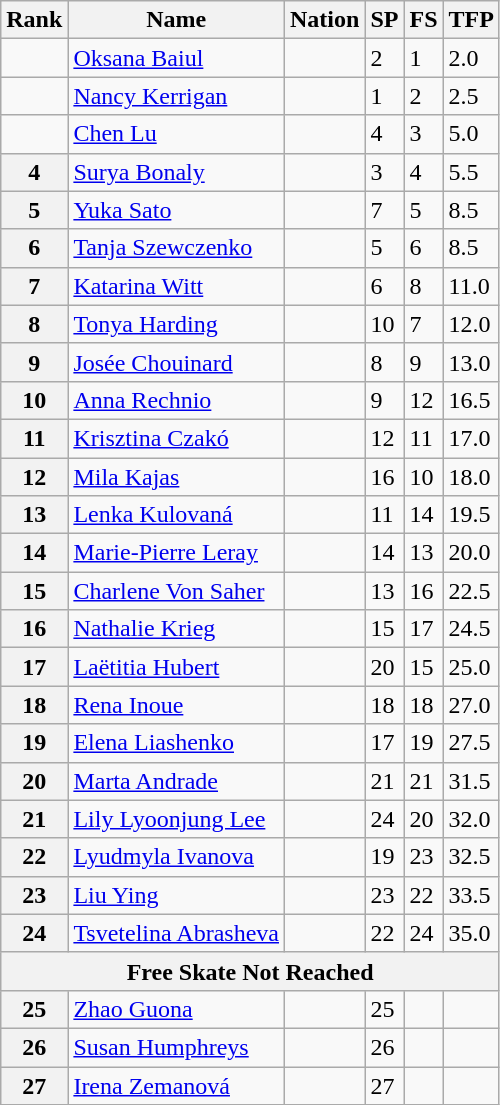<table class="wikitable">
<tr>
<th>Rank</th>
<th>Name</th>
<th>Nation</th>
<th>SP</th>
<th>FS</th>
<th>TFP</th>
</tr>
<tr>
<td align="center"></td>
<td><a href='#'>Oksana Baiul</a></td>
<td></td>
<td>2</td>
<td>1</td>
<td>2.0</td>
</tr>
<tr>
<td align="center"></td>
<td><a href='#'>Nancy Kerrigan</a></td>
<td></td>
<td>1</td>
<td>2</td>
<td>2.5</td>
</tr>
<tr>
<td align="center"></td>
<td><a href='#'>Chen Lu</a></td>
<td></td>
<td>4</td>
<td>3</td>
<td>5.0</td>
</tr>
<tr>
<th>4</th>
<td><a href='#'>Surya Bonaly</a></td>
<td></td>
<td>3</td>
<td>4</td>
<td>5.5</td>
</tr>
<tr>
<th>5</th>
<td><a href='#'>Yuka Sato</a></td>
<td></td>
<td>7</td>
<td>5</td>
<td>8.5</td>
</tr>
<tr>
<th>6</th>
<td><a href='#'>Tanja Szewczenko</a></td>
<td></td>
<td>5</td>
<td>6</td>
<td>8.5</td>
</tr>
<tr>
<th>7</th>
<td><a href='#'>Katarina Witt</a></td>
<td></td>
<td>6</td>
<td>8</td>
<td>11.0</td>
</tr>
<tr>
<th>8</th>
<td><a href='#'>Tonya Harding</a></td>
<td></td>
<td>10</td>
<td>7</td>
<td>12.0</td>
</tr>
<tr>
<th>9</th>
<td><a href='#'>Josée Chouinard</a></td>
<td></td>
<td>8</td>
<td>9</td>
<td>13.0</td>
</tr>
<tr>
<th>10</th>
<td><a href='#'>Anna Rechnio</a></td>
<td></td>
<td>9</td>
<td>12</td>
<td>16.5</td>
</tr>
<tr>
<th>11</th>
<td><a href='#'>Krisztina Czakó</a></td>
<td></td>
<td>12</td>
<td>11</td>
<td>17.0</td>
</tr>
<tr>
<th>12</th>
<td><a href='#'>Mila Kajas</a></td>
<td></td>
<td>16</td>
<td>10</td>
<td>18.0</td>
</tr>
<tr>
<th>13</th>
<td><a href='#'>Lenka Kulovaná</a></td>
<td></td>
<td>11</td>
<td>14</td>
<td>19.5</td>
</tr>
<tr>
<th>14</th>
<td><a href='#'>Marie-Pierre Leray</a></td>
<td></td>
<td>14</td>
<td>13</td>
<td>20.0</td>
</tr>
<tr>
<th>15</th>
<td><a href='#'>Charlene Von Saher</a></td>
<td></td>
<td>13</td>
<td>16</td>
<td>22.5</td>
</tr>
<tr>
<th>16</th>
<td><a href='#'>Nathalie Krieg</a></td>
<td></td>
<td>15</td>
<td>17</td>
<td>24.5</td>
</tr>
<tr>
<th>17</th>
<td><a href='#'>Laëtitia Hubert</a></td>
<td></td>
<td>20</td>
<td>15</td>
<td>25.0</td>
</tr>
<tr>
<th>18</th>
<td><a href='#'>Rena Inoue</a></td>
<td></td>
<td>18</td>
<td>18</td>
<td>27.0</td>
</tr>
<tr>
<th>19</th>
<td><a href='#'>Elena Liashenko</a></td>
<td></td>
<td>17</td>
<td>19</td>
<td>27.5</td>
</tr>
<tr>
<th>20</th>
<td><a href='#'>Marta Andrade</a></td>
<td></td>
<td>21</td>
<td>21</td>
<td>31.5</td>
</tr>
<tr>
<th>21</th>
<td><a href='#'>Lily Lyoonjung Lee</a></td>
<td></td>
<td>24</td>
<td>20</td>
<td>32.0</td>
</tr>
<tr>
<th>22</th>
<td><a href='#'>Lyudmyla Ivanova</a></td>
<td></td>
<td>19</td>
<td>23</td>
<td>32.5</td>
</tr>
<tr>
<th>23</th>
<td><a href='#'>Liu Ying</a></td>
<td></td>
<td>23</td>
<td>22</td>
<td>33.5</td>
</tr>
<tr>
<th>24</th>
<td><a href='#'>Tsvetelina Abrasheva</a></td>
<td></td>
<td>22</td>
<td>24</td>
<td>35.0</td>
</tr>
<tr>
<th colspan="6">Free Skate Not Reached</th>
</tr>
<tr>
<th>25</th>
<td><a href='#'>Zhao Guona</a></td>
<td></td>
<td>25</td>
<td></td>
<td></td>
</tr>
<tr>
<th>26</th>
<td><a href='#'>Susan Humphreys</a></td>
<td></td>
<td>26</td>
<td></td>
<td></td>
</tr>
<tr>
<th>27</th>
<td><a href='#'>Irena Zemanová</a></td>
<td></td>
<td>27</td>
<td></td>
<td></td>
</tr>
</table>
